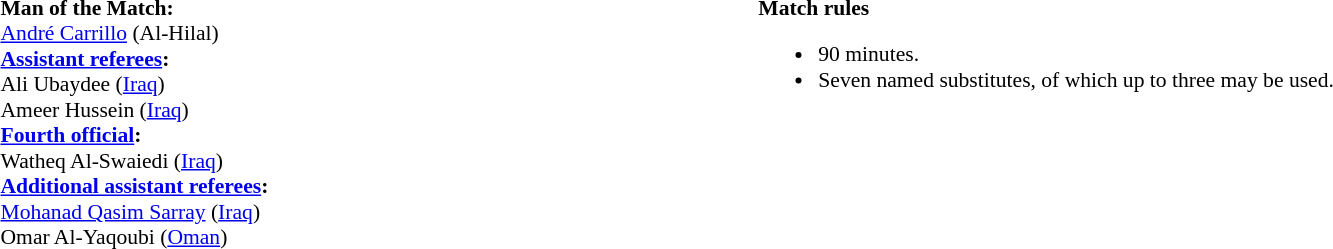<table style="width:100%; font-size:90%;">
<tr>
<td><br><strong>Man of the Match:</strong>
<br><a href='#'>André Carrillo</a> (Al-Hilal)<br><strong><a href='#'>Assistant referees</a>:</strong>
<br>Ali Ubaydee (<a href='#'>Iraq</a>)
<br>Ameer Hussein (<a href='#'>Iraq</a>)
<br><strong><a href='#'>Fourth official</a>:</strong>
<br>Watheq Al-Swaiedi (<a href='#'>Iraq</a>)
<br><strong><a href='#'>Additional assistant referees</a>:</strong>
<br><a href='#'>Mohanad Qasim Sarray</a> (<a href='#'>Iraq</a>)
<br>Omar Al-Yaqoubi (<a href='#'>Oman</a>)</td>
<td style="width:60%; vertical-align:top;"><br><strong>Match rules</strong><ul><li>90 minutes.</li><li>Seven named substitutes, of which up to three may be used.</li></ul></td>
</tr>
</table>
